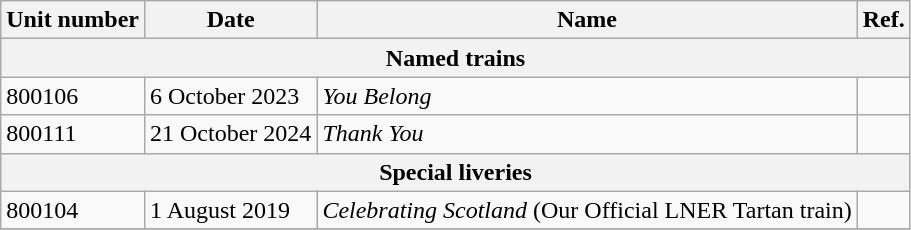<table class="wikitable">
<tr>
<th>Unit number</th>
<th>Date</th>
<th>Name</th>
<th>Ref.</th>
</tr>
<tr>
<th colspan=4>Named trains</th>
</tr>
<tr>
<td>800106</td>
<td>6 October 2023</td>
<td><em>You Belong</em></td>
<td></td>
</tr>
<tr>
<td>800111</td>
<td>21 October 2024</td>
<td><em>Thank You</em></td>
<td></td>
</tr>
<tr>
<th colspan=4>Special liveries</th>
</tr>
<tr>
<td>800104</td>
<td>1 August 2019</td>
<td><em>Celebrating Scotland</em> (Our Official LNER Tartan train)</td>
<td></td>
</tr>
<tr>
</tr>
</table>
